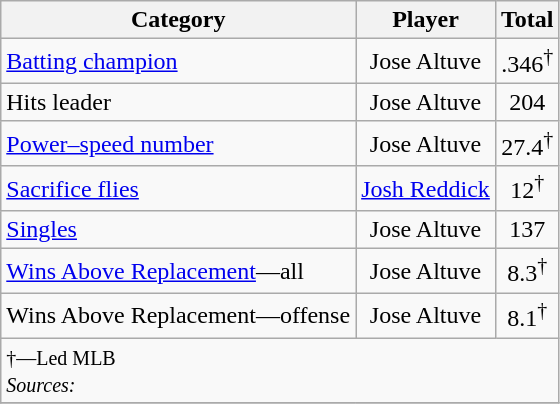<table class="wikitable" margin: 5px; text-align: center;>
<tr>
<th>Category</th>
<th>Player</th>
<th>Total</th>
</tr>
<tr>
<td><a href='#'>Batting champion</a></td>
<td align="center">Jose Altuve</td>
<td align="center">.346<sup>†</sup></td>
</tr>
<tr>
<td>Hits leader</td>
<td align="center">Jose Altuve</td>
<td align="center">204</td>
</tr>
<tr>
<td><a href='#'>Power–speed number</a></td>
<td align="center">Jose Altuve</td>
<td align="center">27.4<sup>†</sup></td>
</tr>
<tr>
<td><a href='#'>Sacrifice flies</a></td>
<td align="center"><a href='#'>Josh Reddick</a></td>
<td align="center">12<sup>†</sup></td>
</tr>
<tr>
<td><a href='#'>Singles</a></td>
<td align="center">Jose Altuve</td>
<td align="center">137</td>
</tr>
<tr>
<td><a href='#'>Wins Above Replacement</a>—all</td>
<td align="center">Jose Altuve</td>
<td align="center">8.3<sup>†</sup></td>
</tr>
<tr>
<td>Wins Above Replacement—offense</td>
<td align="center">Jose Altuve</td>
<td align="center">8.1<sup>†</sup></td>
</tr>
<tr>
<td colspan="3"><small>†—Led MLB<br>  <em>Sources:</em></small></td>
</tr>
<tr>
</tr>
</table>
